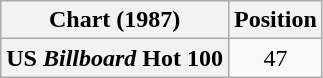<table class="wikitable plainrowheaders" style="text-align:center">
<tr>
<th>Chart (1987)</th>
<th>Position</th>
</tr>
<tr>
<th scope="row">US <em>Billboard</em> Hot 100</th>
<td>47</td>
</tr>
</table>
